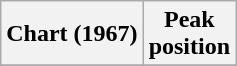<table class="wikitable sortable">
<tr>
<th align="left">Chart (1967)</th>
<th align="center">Peak<br>position</th>
</tr>
<tr>
</tr>
</table>
